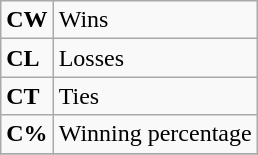<table class="wikitable">
<tr>
<td><strong>CW</strong></td>
<td>Wins</td>
</tr>
<tr>
<td><strong>CL</strong></td>
<td>Losses</td>
</tr>
<tr>
<td><strong>CT</strong></td>
<td>Ties</td>
</tr>
<tr>
<td><strong>C%</strong></td>
<td>Winning percentage</td>
</tr>
<tr>
</tr>
</table>
